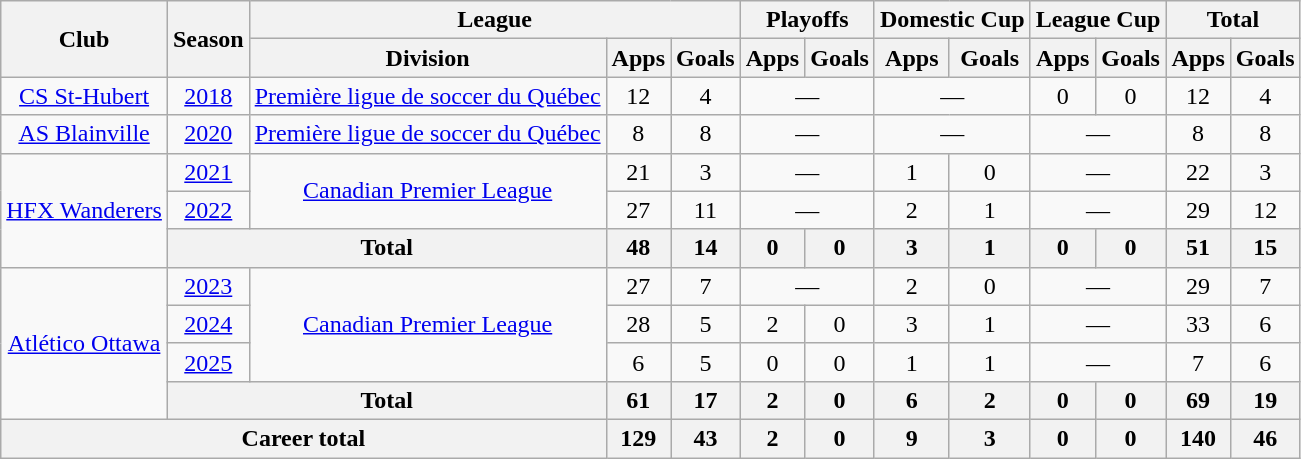<table class="wikitable" style="text-align:center">
<tr>
<th rowspan="2">Club</th>
<th rowspan="2">Season</th>
<th colspan="3">League</th>
<th colspan="2">Playoffs</th>
<th colspan="2">Domestic Cup</th>
<th colspan="2">League Cup</th>
<th colspan="2">Total</th>
</tr>
<tr>
<th>Division</th>
<th>Apps</th>
<th>Goals</th>
<th>Apps</th>
<th>Goals</th>
<th>Apps</th>
<th>Goals</th>
<th>Apps</th>
<th>Goals</th>
<th>Apps</th>
<th>Goals</th>
</tr>
<tr>
<td><a href='#'>CS St-Hubert</a></td>
<td><a href='#'>2018</a></td>
<td><a href='#'>Première ligue de soccer du Québec</a></td>
<td>12</td>
<td>4</td>
<td colspan="2">—</td>
<td colspan="2">—</td>
<td>0</td>
<td>0</td>
<td>12</td>
<td>4</td>
</tr>
<tr>
<td><a href='#'>AS Blainville</a></td>
<td><a href='#'>2020</a></td>
<td><a href='#'>Première ligue de soccer du Québec</a></td>
<td>8</td>
<td>8</td>
<td colspan="2">—</td>
<td colspan="2">—</td>
<td colspan="2">—</td>
<td>8</td>
<td>8</td>
</tr>
<tr>
<td rowspan=3><a href='#'>HFX Wanderers</a></td>
<td><a href='#'>2021</a></td>
<td rowspan=2><a href='#'>Canadian Premier League</a></td>
<td>21</td>
<td>3</td>
<td colspan="2">—</td>
<td>1</td>
<td>0</td>
<td colspan="2">—</td>
<td>22</td>
<td>3</td>
</tr>
<tr>
<td><a href='#'>2022</a></td>
<td>27</td>
<td>11</td>
<td colspan="2">—</td>
<td>2</td>
<td>1</td>
<td colspan="2">—</td>
<td>29</td>
<td>12</td>
</tr>
<tr>
<th colspan=2>Total</th>
<th>48</th>
<th>14</th>
<th>0</th>
<th>0</th>
<th>3</th>
<th>1</th>
<th>0</th>
<th>0</th>
<th>51</th>
<th>15</th>
</tr>
<tr>
<td rowspan=4><a href='#'>Atlético Ottawa</a></td>
<td><a href='#'>2023</a></td>
<td rowspan=3><a href='#'>Canadian Premier League</a></td>
<td>27</td>
<td>7</td>
<td colspan="2">—</td>
<td>2</td>
<td>0</td>
<td colspan="2">—</td>
<td>29</td>
<td>7</td>
</tr>
<tr>
<td><a href='#'>2024</a></td>
<td>28</td>
<td>5</td>
<td>2</td>
<td>0</td>
<td>3</td>
<td>1</td>
<td colspan="2">—</td>
<td>33</td>
<td>6</td>
</tr>
<tr>
<td><a href='#'>2025</a></td>
<td>6</td>
<td>5</td>
<td>0</td>
<td>0</td>
<td>1</td>
<td>1</td>
<td colspan="2">—</td>
<td>7</td>
<td>6</td>
</tr>
<tr>
<th colspan=2>Total</th>
<th>61</th>
<th>17</th>
<th>2</th>
<th>0</th>
<th>6</th>
<th>2</th>
<th>0</th>
<th>0</th>
<th>69</th>
<th>19</th>
</tr>
<tr>
<th colspan="3">Career total</th>
<th>129</th>
<th>43</th>
<th>2</th>
<th>0</th>
<th>9</th>
<th>3</th>
<th>0</th>
<th>0</th>
<th>140</th>
<th>46</th>
</tr>
</table>
